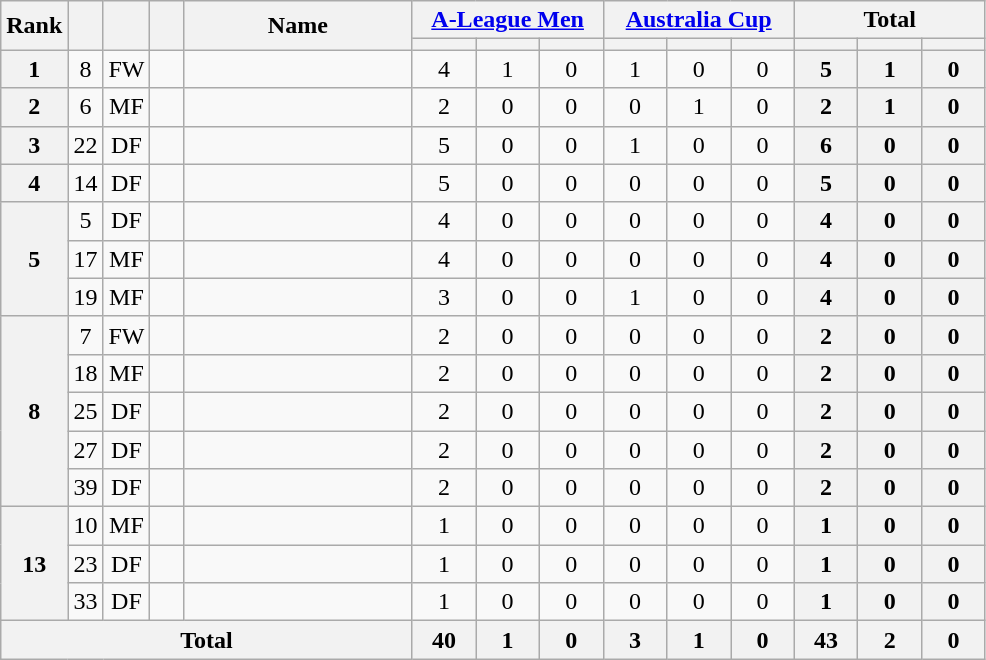<table class="wikitable sortable" style="text-align:center;">
<tr>
<th rowspan="2" width="15">Rank</th>
<th rowspan="2" width="15"></th>
<th rowspan="2" width="15"></th>
<th rowspan="2" width="15"></th>
<th rowspan="2" width="145">Name</th>
<th colspan="3" width="120"><a href='#'>A-League Men</a></th>
<th colspan="3" width="120"><a href='#'>Australia Cup</a></th>
<th colspan="3" width="120">Total</th>
</tr>
<tr>
<th style="width:30px"></th>
<th style="width:30px"></th>
<th style="width:30px"></th>
<th style="width:30px"></th>
<th style="width:30px"></th>
<th style="width:30px"></th>
<th style="width:30px"></th>
<th style="width:30px"></th>
<th style="width:30px"></th>
</tr>
<tr>
<th>1</th>
<td>8</td>
<td>FW</td>
<td></td>
<td align="left"><br></td>
<td>4</td>
<td>1</td>
<td>0<br></td>
<td>1</td>
<td>0</td>
<td>0<br></td>
<th>5</th>
<th>1</th>
<th>0</th>
</tr>
<tr>
<th>2</th>
<td>6</td>
<td>MF</td>
<td></td>
<td align="left"><br></td>
<td>2</td>
<td>0</td>
<td>0<br></td>
<td>0</td>
<td>1</td>
<td>0<br></td>
<th>2</th>
<th>1</th>
<th>0</th>
</tr>
<tr>
<th>3</th>
<td>22</td>
<td>DF</td>
<td></td>
<td align="left"><br></td>
<td>5</td>
<td>0</td>
<td>0<br></td>
<td>1</td>
<td>0</td>
<td>0<br></td>
<th>6</th>
<th>0</th>
<th>0</th>
</tr>
<tr>
<th>4</th>
<td>14</td>
<td>DF</td>
<td></td>
<td align="left"><br></td>
<td>5</td>
<td>0</td>
<td>0<br></td>
<td>0</td>
<td>0</td>
<td>0<br></td>
<th>5</th>
<th>0</th>
<th>0</th>
</tr>
<tr>
<th rowspan="3">5</th>
<td>5</td>
<td>DF</td>
<td></td>
<td align="left"><br></td>
<td>4</td>
<td>0</td>
<td>0<br></td>
<td>0</td>
<td>0</td>
<td>0<br></td>
<th>4</th>
<th>0</th>
<th>0</th>
</tr>
<tr>
<td>17</td>
<td>MF</td>
<td></td>
<td align="left"><br></td>
<td>4</td>
<td>0</td>
<td>0<br></td>
<td>0</td>
<td>0</td>
<td>0<br></td>
<th>4</th>
<th>0</th>
<th>0</th>
</tr>
<tr>
<td>19</td>
<td>MF</td>
<td></td>
<td align="left"><br></td>
<td>3</td>
<td>0</td>
<td>0<br></td>
<td>1</td>
<td>0</td>
<td>0<br></td>
<th>4</th>
<th>0</th>
<th>0</th>
</tr>
<tr>
<th rowspan="5">8</th>
<td>7</td>
<td>FW</td>
<td></td>
<td align="left"><br></td>
<td>2</td>
<td>0</td>
<td>0<br></td>
<td>0</td>
<td>0</td>
<td>0<br></td>
<th>2</th>
<th>0</th>
<th>0</th>
</tr>
<tr>
<td>18</td>
<td>MF</td>
<td></td>
<td align="left"><br></td>
<td>2</td>
<td>0</td>
<td>0<br></td>
<td>0</td>
<td>0</td>
<td>0<br></td>
<th>2</th>
<th>0</th>
<th>0</th>
</tr>
<tr>
<td>25</td>
<td>DF</td>
<td></td>
<td align="left"><br></td>
<td>2</td>
<td>0</td>
<td>0<br></td>
<td>0</td>
<td>0</td>
<td>0<br></td>
<th>2</th>
<th>0</th>
<th>0</th>
</tr>
<tr>
<td>27</td>
<td>DF</td>
<td></td>
<td align="left"><br></td>
<td>2</td>
<td>0</td>
<td>0<br></td>
<td>0</td>
<td>0</td>
<td>0<br></td>
<th>2</th>
<th>0</th>
<th>0</th>
</tr>
<tr>
<td>39</td>
<td>DF</td>
<td></td>
<td align="left"><br></td>
<td>2</td>
<td>0</td>
<td>0<br></td>
<td>0</td>
<td>0</td>
<td>0<br></td>
<th>2</th>
<th>0</th>
<th>0</th>
</tr>
<tr>
<th rowspan="3">13</th>
<td>10</td>
<td>MF</td>
<td></td>
<td align="left"><br></td>
<td>1</td>
<td>0</td>
<td>0<br></td>
<td>0</td>
<td>0</td>
<td>0<br></td>
<th>1</th>
<th>0</th>
<th>0</th>
</tr>
<tr>
<td>23</td>
<td>DF</td>
<td></td>
<td align="left"><br></td>
<td>1</td>
<td>0</td>
<td>0<br></td>
<td>0</td>
<td>0</td>
<td>0<br></td>
<th>1</th>
<th>0</th>
<th>0</th>
</tr>
<tr>
<td>33</td>
<td>DF</td>
<td></td>
<td align="left"><br></td>
<td>1</td>
<td>0</td>
<td>0<br></td>
<td>0</td>
<td>0</td>
<td>0<br></td>
<th>1</th>
<th>0</th>
<th>0</th>
</tr>
<tr>
<th colspan="5">Total<br></th>
<th>40</th>
<th>1</th>
<th>0<br></th>
<th>3</th>
<th>1</th>
<th>0<br></th>
<th>43</th>
<th>2</th>
<th>0</th>
</tr>
</table>
